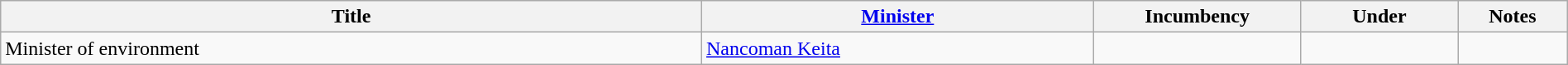<table class="wikitable" style="width:100%;">
<tr>
<th>Title</th>
<th style="width:25%;"><a href='#'>Minister</a></th>
<th style="width:160px;">Incumbency</th>
<th style="width:10%;">Under</th>
<th style="width:7%;">Notes</th>
</tr>
<tr>
<td>Minister of environment</td>
<td><a href='#'>Nancoman Keita</a></td>
<td></td>
<td></td>
<td></td>
</tr>
</table>
